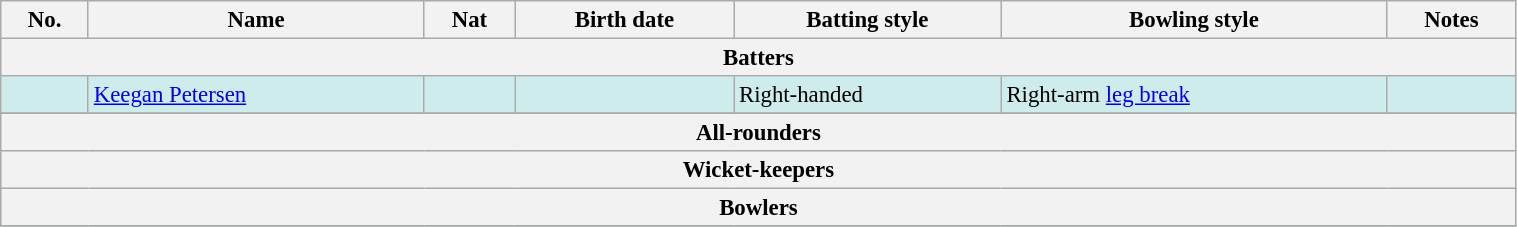<table class="wikitable sortable"  style="font-size:95%; width:80%;">
<tr>
<th>No.</th>
<th>Name</th>
<th>Nat</th>
<th>Birth date</th>
<th>Batting style</th>
<th>Bowling style</th>
<th>Notes</th>
</tr>
<tr>
<th colspan="7">Batters</th>
</tr>
<tr bgcolor="#CFECEC">
<td></td>
<td><a href='#'>Keegan Petersen</a> </td>
<td></td>
<td></td>
<td>Right-handed</td>
<td>Right-arm <a href='#'>leg break</a></td>
<td></td>
</tr>
<tr |||| ||>
</tr>
<tr>
<th colspan="7">All-rounders</th>
</tr>
<tr bgcolor="#CFECEC">
<th colspan="7">Wicket-keepers</th>
</tr>
<tr bgcolor="#CFECEC">
<th colspan="7">Bowlers</th>
</tr>
<tr>
</tr>
</table>
